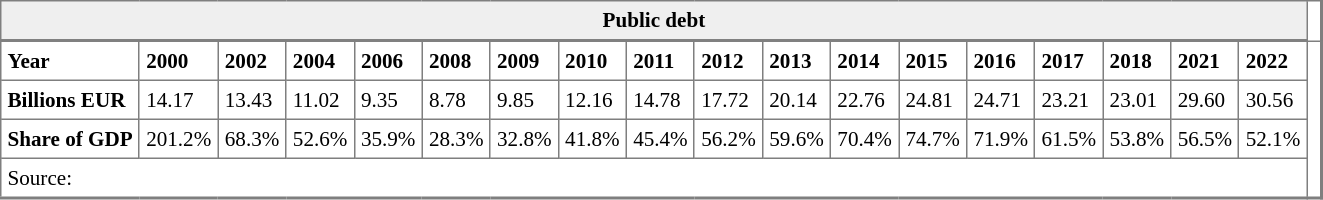<table border="1" cellpadding="4" cellspacing="0" class="toccolours" style="align:left; margin:0.5em 0 0; border-style:solid; border:1px solid #7f7f7f; border-right-width:2px; border-bottom-width:2px; border-collapse:collapse; font-size:88%;">
<tr>
<th colspan="18" style="background: #efefef; border-bottom: 2px solid gray;">Public debt</th>
<th></th>
</tr>
<tr>
<td><strong>Year</strong></td>
<td><strong>2000</strong></td>
<td><strong>2002</strong></td>
<td><strong>2004</strong></td>
<td><strong>2006</strong></td>
<td><strong>2008</strong></td>
<td><strong>2009</strong></td>
<td><strong>2010</strong></td>
<td><strong>2011</strong></td>
<td><strong>2012</strong></td>
<td><strong>2013</strong></td>
<td><strong>2014</strong></td>
<td><strong>2015</strong></td>
<td><strong>2016</strong></td>
<td><strong>2017</strong></td>
<td><strong>2018</strong></td>
<td><strong>2021</strong></td>
<td><strong>2022</strong></td>
</tr>
<tr>
<td><strong>Billions EUR</strong></td>
<td>14.17</td>
<td>13.43</td>
<td>11.02</td>
<td>9.35</td>
<td>8.78</td>
<td>9.85</td>
<td>12.16</td>
<td>14.78</td>
<td>17.72</td>
<td>20.14</td>
<td>22.76</td>
<td>24.81</td>
<td>24.71</td>
<td>23.21</td>
<td>23.01</td>
<td>29.60</td>
<td>30.56</td>
</tr>
<tr>
<td><strong>Share of GDP</strong></td>
<td>201.2%</td>
<td>68.3%</td>
<td>52.6%</td>
<td>35.9%</td>
<td>28.3%</td>
<td>32.8%</td>
<td>41.8%</td>
<td>45.4%</td>
<td>56.2%</td>
<td>59.6%</td>
<td>70.4%</td>
<td>74.7%</td>
<td>71.9%</td>
<td>61.5%</td>
<td>53.8%</td>
<td>56.5%</td>
<td>52.1%</td>
</tr>
<tr>
<td colspan="18">Source:   </td>
</tr>
</table>
